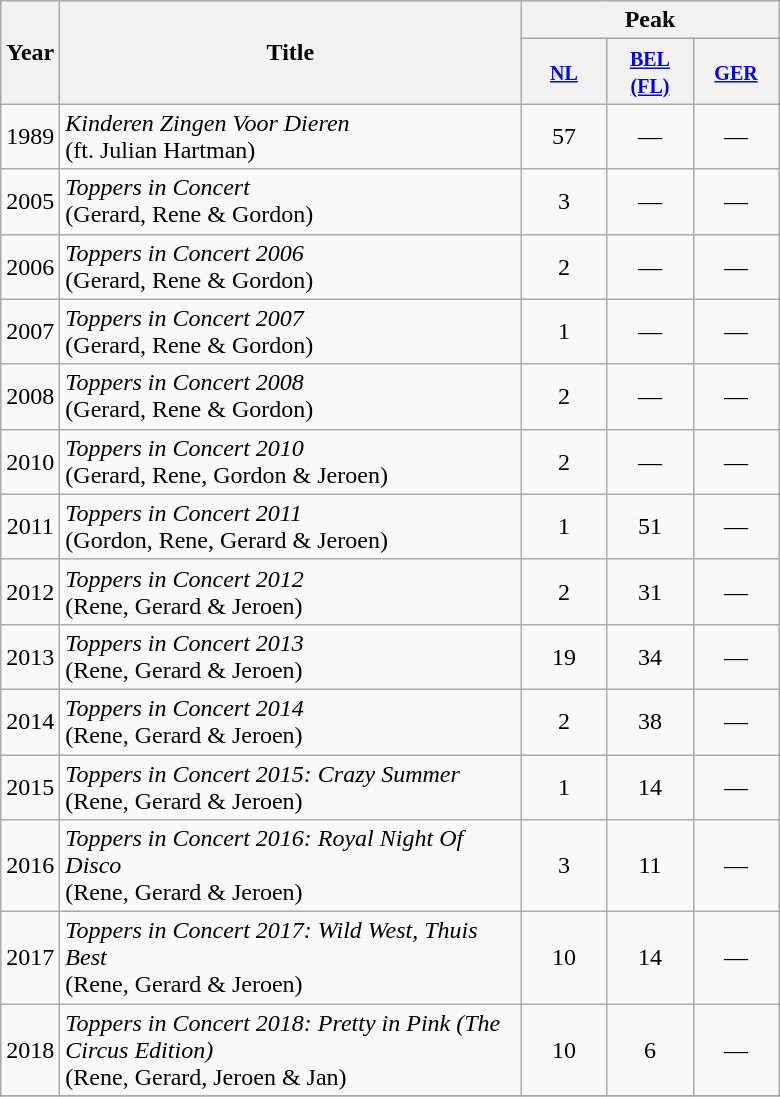<table class="wikitable">
<tr>
<th align="center" rowspan="2" width="10">Year</th>
<th align="center" rowspan="2" width="300">Title</th>
<th align="center" colspan="5" width="50">Peak</th>
</tr>
<tr>
<th width="50"><small><a href='#'>NL</a></small></th>
<th width="50"><small><a href='#'>BEL (FL)</a></small></th>
<th width="50"><small><a href='#'>GER</a></small></th>
</tr>
<tr>
<td align="center" rowspan="1">1989</td>
<td><em>Kinderen Zingen Voor Dieren</em> <br><span>(ft. Julian Hartman)</span></td>
<td align="center">57</td>
<td align="center">—</td>
<td align="center">—</td>
</tr>
<tr>
<td align="center" rowspan="1">2005</td>
<td><em>Toppers in Concert</em> <br><span>(Gerard, Rene & Gordon)</span></td>
<td align="center">3</td>
<td align="center">—</td>
<td align="center">—</td>
</tr>
<tr>
<td align="center" rowspan="1">2006</td>
<td><em>Toppers in Concert 2006</em> <br><span>(Gerard, Rene & Gordon)</span></td>
<td align="center">2</td>
<td align="center">—</td>
<td align="center">—</td>
</tr>
<tr>
<td align="center" rowspan="1">2007</td>
<td><em>Toppers in Concert 2007</em> <br><span>(Gerard, Rene & Gordon)</span></td>
<td align="center">1</td>
<td align="center">—</td>
<td align="center">—</td>
</tr>
<tr>
<td align="center" rowspan="1">2008</td>
<td><em>Toppers in Concert 2008</em> <br><span>(Gerard, Rene & Gordon)</span></td>
<td align="center">2</td>
<td align="center">—</td>
<td align="center">—</td>
</tr>
<tr>
<td align="center" rowspan="1">2010</td>
<td><em>Toppers in Concert 2010</em> <br><span>(Gerard, Rene, Gordon & Jeroen)</span></td>
<td align="center">2</td>
<td align="center">—</td>
<td align="center">—</td>
</tr>
<tr>
<td align="center" rowspan="1">2011</td>
<td><em>Toppers in Concert 2011</em> <br><span>(Gordon, Rene, Gerard & Jeroen)</span></td>
<td align="center">1</td>
<td align="center">51</td>
<td align="center">—</td>
</tr>
<tr>
<td align="center" rowspan="1">2012</td>
<td><em>Toppers in Concert 2012</em> <br><span>(Rene, Gerard & Jeroen)</span></td>
<td align="center">2</td>
<td align="center">31</td>
<td align="center">—</td>
</tr>
<tr>
<td align="center" rowspan="1">2013</td>
<td><em>Toppers in Concert 2013</em> <br><span>(Rene, Gerard & Jeroen)</span></td>
<td align="center">19</td>
<td align="center">34</td>
<td align="center">—</td>
</tr>
<tr>
<td align="center" rowspan="1">2014</td>
<td><em>Toppers in Concert 2014</em> <br><span>(Rene, Gerard & Jeroen)</span></td>
<td align="center">2</td>
<td align="center">38</td>
<td align="center">—</td>
</tr>
<tr>
<td align="center" rowspan="1">2015</td>
<td><em>Toppers in Concert 2015: Crazy Summer</em> <br><span>(Rene, Gerard & Jeroen)</span></td>
<td align="center">1</td>
<td align="center">14</td>
<td align="center">—</td>
</tr>
<tr>
<td align="center" rowspan="1">2016</td>
<td><em>Toppers in Concert 2016: Royal Night Of Disco</em> <br><span>(Rene, Gerard & Jeroen)</span></td>
<td align="center">3</td>
<td align="center">11</td>
<td align="center">—</td>
</tr>
<tr>
<td align="center" rowspan="1">2017</td>
<td><em>Toppers in Concert 2017: Wild West, Thuis Best</em> <br><span>(Rene, Gerard & Jeroen)</span></td>
<td align="center">10</td>
<td align="center">14</td>
<td align="center">—</td>
</tr>
<tr>
<td align="center" rowspan="1">2018</td>
<td><em>Toppers in Concert 2018: Pretty in Pink (The Circus Edition)</em> <br><span>(Rene, Gerard, Jeroen & Jan)</span></td>
<td align="center">10</td>
<td align="center">6</td>
<td align="center">—</td>
</tr>
<tr>
</tr>
</table>
